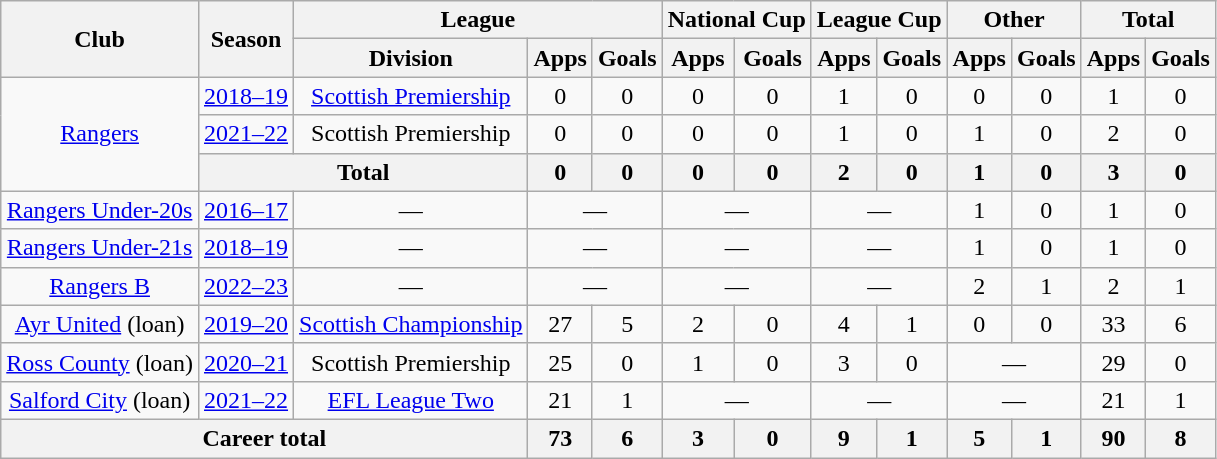<table class=wikitable style="text-align:center">
<tr>
<th rowspan=2>Club</th>
<th rowspan=2>Season</th>
<th colspan=3>League</th>
<th colspan=2>National Cup</th>
<th colspan=2>League Cup</th>
<th colspan=2>Other</th>
<th colspan=2>Total</th>
</tr>
<tr>
<th>Division</th>
<th>Apps</th>
<th>Goals</th>
<th>Apps</th>
<th>Goals</th>
<th>Apps</th>
<th>Goals</th>
<th>Apps</th>
<th>Goals</th>
<th>Apps</th>
<th>Goals</th>
</tr>
<tr>
<td rowspan=3><a href='#'>Rangers</a></td>
<td><a href='#'>2018–19</a></td>
<td><a href='#'>Scottish Premiership</a></td>
<td>0</td>
<td>0</td>
<td>0</td>
<td>0</td>
<td>1</td>
<td>0</td>
<td>0</td>
<td>0</td>
<td>1</td>
<td>0</td>
</tr>
<tr>
<td><a href='#'>2021–22</a></td>
<td>Scottish Premiership</td>
<td>0</td>
<td>0</td>
<td>0</td>
<td>0</td>
<td>1</td>
<td>0</td>
<td>1</td>
<td>0</td>
<td>2</td>
<td>0</td>
</tr>
<tr>
<th colspan=2>Total</th>
<th>0</th>
<th>0</th>
<th>0</th>
<th>0</th>
<th>2</th>
<th>0</th>
<th>1</th>
<th>0</th>
<th>3</th>
<th>0</th>
</tr>
<tr>
<td><a href='#'>Rangers Under-20s</a></td>
<td><a href='#'>2016–17</a></td>
<td>—</td>
<td colspan=2>—</td>
<td colspan=2>—</td>
<td colspan=2>—</td>
<td>1</td>
<td>0</td>
<td>1</td>
<td>0</td>
</tr>
<tr>
<td><a href='#'>Rangers Under-21s</a></td>
<td><a href='#'>2018–19</a></td>
<td>—</td>
<td colspan=2>—</td>
<td colspan=2>—</td>
<td colspan=2>—</td>
<td>1</td>
<td>0</td>
<td>1</td>
<td>0</td>
</tr>
<tr>
<td><a href='#'>Rangers B</a></td>
<td><a href='#'>2022–23</a></td>
<td>—</td>
<td colspan=2>—</td>
<td colspan=2>—</td>
<td colspan=2>—</td>
<td>2</td>
<td>1</td>
<td>2</td>
<td>1</td>
</tr>
<tr>
<td><a href='#'>Ayr United</a> (loan)</td>
<td><a href='#'>2019–20</a></td>
<td><a href='#'>Scottish Championship</a></td>
<td>27</td>
<td>5</td>
<td>2</td>
<td>0</td>
<td>4</td>
<td>1</td>
<td>0</td>
<td>0</td>
<td>33</td>
<td>6</td>
</tr>
<tr>
<td><a href='#'>Ross County</a> (loan)</td>
<td><a href='#'>2020–21</a></td>
<td>Scottish Premiership</td>
<td>25</td>
<td>0</td>
<td>1</td>
<td>0</td>
<td>3</td>
<td>0</td>
<td colspan="2">—</td>
<td>29</td>
<td>0</td>
</tr>
<tr>
<td><a href='#'>Salford City</a> (loan)</td>
<td><a href='#'>2021–22</a></td>
<td><a href='#'>EFL League Two</a></td>
<td>21</td>
<td>1</td>
<td colspan="2">—</td>
<td colspan="2">—</td>
<td colspan="2">—</td>
<td>21</td>
<td>1</td>
</tr>
<tr>
<th colspan=3>Career total</th>
<th>73</th>
<th>6</th>
<th>3</th>
<th>0</th>
<th>9</th>
<th>1</th>
<th>5</th>
<th>1</th>
<th>90</th>
<th>8</th>
</tr>
</table>
